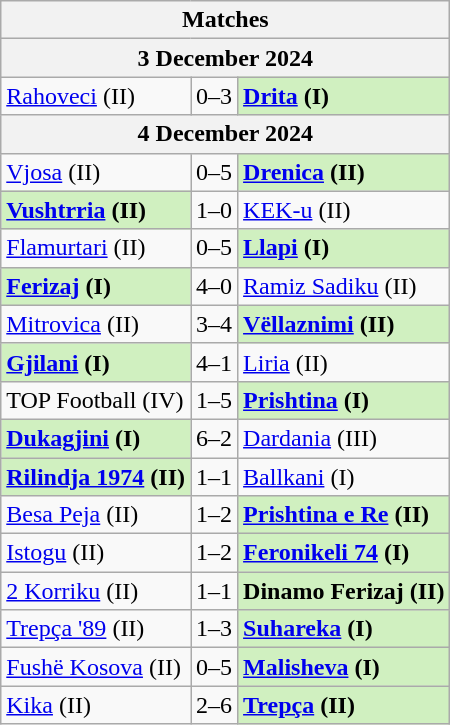<table class="wikitable">
<tr>
<th colspan="3">Matches</th>
</tr>
<tr>
<th colspan="3">3 December 2024</th>
</tr>
<tr>
<td><a href='#'>Rahoveci</a> (II)</td>
<td align="center">0–3</td>
<td style="background:#d0f0c0;"><strong><a href='#'>Drita</a> (I)</strong></td>
</tr>
<tr>
<th colspan="3">4 December 2024</th>
</tr>
<tr>
<td><a href='#'>Vjosa</a> (II)</td>
<td align="center">0–5</td>
<td style="background:#d0f0c0;"><strong><a href='#'>Drenica</a> (II)</strong></td>
</tr>
<tr>
<td style="background:#d0f0c0;"><strong><a href='#'>Vushtrria</a> (II)</strong></td>
<td align="center">1–0</td>
<td><a href='#'>KEK-u</a> (II)</td>
</tr>
<tr>
<td><a href='#'>Flamurtari</a> (II)</td>
<td align="center">0–5</td>
<td style="background:#d0f0c0;"><strong><a href='#'>Llapi</a> (I)</strong></td>
</tr>
<tr>
<td style="background:#d0f0c0;"><strong><a href='#'>Ferizaj</a> (I)</strong></td>
<td align="center">4–0</td>
<td><a href='#'>Ramiz Sadiku</a> (II)</td>
</tr>
<tr>
<td><a href='#'>Mitrovica</a> (II)</td>
<td align="center">3–4</td>
<td style="background:#d0f0c0;"><strong><a href='#'>Vëllaznimi</a> (II)</strong></td>
</tr>
<tr>
<td style="background:#d0f0c0;"><strong><a href='#'>Gjilani</a> (I)</strong></td>
<td align="center">4–1</td>
<td><a href='#'>Liria</a> (II)</td>
</tr>
<tr>
<td>TOP Football (IV)</td>
<td align="center">1–5</td>
<td style="background:#d0f0c0;"><strong><a href='#'>Prishtina</a> (I)</strong></td>
</tr>
<tr>
<td style="background:#d0f0c0;"><strong><a href='#'>Dukagjini</a> (I)</strong></td>
<td align="center">6–2</td>
<td><a href='#'>Dardania</a> (III)</td>
</tr>
<tr>
<td style="background:#d0f0c0;"><strong><a href='#'>Rilindja 1974</a> (II)</strong></td>
<td align="center">1–1 </td>
<td><a href='#'>Ballkani</a> (I)</td>
</tr>
<tr>
<td><a href='#'>Besa Peja</a> (II)</td>
<td align="center">1–2</td>
<td style="background:#d0f0c0;"><strong><a href='#'>Prishtina e Re</a> (II)</strong></td>
</tr>
<tr>
<td><a href='#'>Istogu</a> (II)</td>
<td align="center">1–2</td>
<td style="background:#d0f0c0;"><strong><a href='#'>Feronikeli 74</a> (I)</strong></td>
</tr>
<tr>
<td><a href='#'>2 Korriku</a> (II)</td>
<td align="center">1–1 </td>
<td style="background:#d0f0c0;"><strong>Dinamo Ferizaj (II)</strong></td>
</tr>
<tr>
<td><a href='#'>Trepça '89</a> (II)</td>
<td align="center">1–3 </td>
<td style="background:#d0f0c0;"><strong><a href='#'>Suhareka</a> (I)</strong></td>
</tr>
<tr>
<td><a href='#'>Fushë Kosova</a> (II)</td>
<td align="center">0–5</td>
<td style="background:#d0f0c0;"><strong><a href='#'>Malisheva</a> (I)</strong></td>
</tr>
<tr>
<td><a href='#'>Kika</a> (II)</td>
<td align="center">2–6</td>
<td style="background:#d0f0c0;"><strong><a href='#'>Trepça</a> (II)</strong></td>
</tr>
</table>
